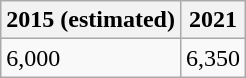<table class="wikitable">
<tr>
<th>2015 (estimated)</th>
<th>2021</th>
</tr>
<tr>
<td>6,000</td>
<td>6,350</td>
</tr>
</table>
